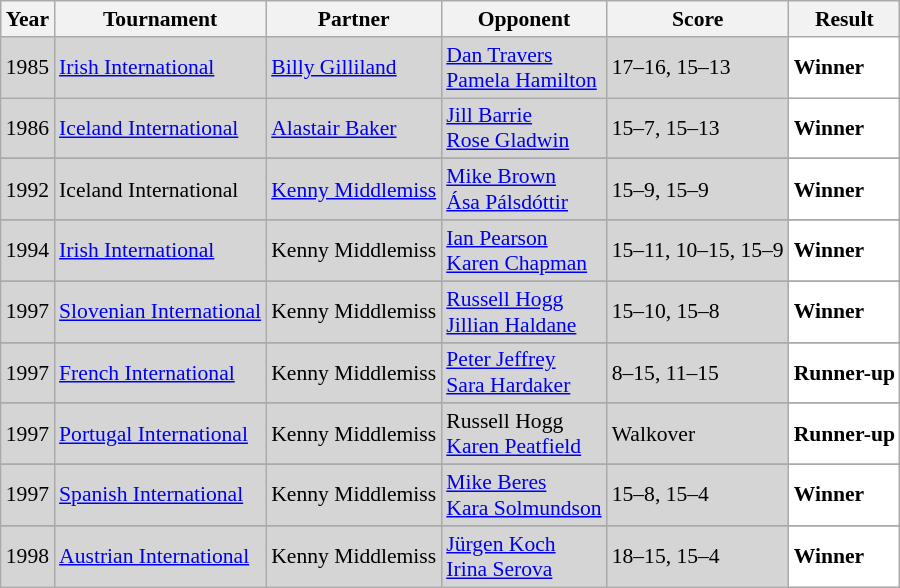<table class="sortable wikitable" style="font-size:90%;">
<tr>
<th>Year</th>
<th>Tournament</th>
<th>Partner</th>
<th>Opponent</th>
<th>Score</th>
<th>Result</th>
</tr>
<tr style="background:#D5D5D5">
<td align="center">1985</td>
<td align="left"><a href='#'>Irish International</a></td>
<td align="left"> <a href='#'>Billy Gilliland</a></td>
<td align="left"> <a href='#'>Dan Travers</a> <br>  <a href='#'>Pamela Hamilton</a></td>
<td align="left">17–16, 15–13</td>
<td style="text-align:left; background:white"> <strong>Winner</strong></td>
</tr>
<tr style="background:#D5D5D5">
<td align="center">1986</td>
<td align="left"><a href='#'>Iceland International</a></td>
<td align="left"> <a href='#'>Alastair Baker</a></td>
<td align="left"> <a href='#'>Jill Barrie</a> <br>  <a href='#'>Rose Gladwin</a></td>
<td align="left">15–7, 15–13</td>
<td style="text-align:left; background:white"> <strong>Winner</strong></td>
</tr>
<tr>
</tr>
<tr style="background:#D5D5D5">
<td align="center">1992</td>
<td align="left">Iceland International</td>
<td align="left"> <a href='#'>Kenny Middlemiss</a></td>
<td align="left"> <a href='#'>Mike Brown</a> <br>  <a href='#'>Ása Pálsdóttir</a></td>
<td align="left">15–9, 15–9</td>
<td style="text-align:left; background:white"> <strong>Winner</strong></td>
</tr>
<tr>
</tr>
<tr style="background:#D5D5D5">
<td align="center">1994</td>
<td align="left"><a href='#'>Irish International</a></td>
<td align="left"> Kenny Middlemiss</td>
<td align="left"> <a href='#'>Ian Pearson</a> <br>  <a href='#'>Karen Chapman</a></td>
<td align="left">15–11, 10–15, 15–9</td>
<td style="text-align:left; background:white"> <strong>Winner</strong></td>
</tr>
<tr>
</tr>
<tr style="background:#D5D5D5">
<td align="center">1997</td>
<td align="left"><a href='#'>Slovenian International</a></td>
<td align="left"> Kenny Middlemiss</td>
<td align="left"> <a href='#'>Russell Hogg</a> <br>  <a href='#'>Jillian Haldane</a></td>
<td align="left">15–10, 15–8</td>
<td style="text-align:left; background:white"> <strong>Winner</strong></td>
</tr>
<tr>
</tr>
<tr style="background:#D5D5D5">
<td align="center">1997</td>
<td align="left"><a href='#'>French International</a></td>
<td align="left"> Kenny Middlemiss</td>
<td align="left"> <a href='#'>Peter Jeffrey</a> <br>  <a href='#'>Sara Hardaker</a></td>
<td align="left">8–15, 11–15</td>
<td style="text-align:left; background:white"> <strong>Runner-up</strong></td>
</tr>
<tr>
</tr>
<tr style="background:#D5D5D5">
<td align="center">1997</td>
<td align="left"><a href='#'>Portugal International</a></td>
<td align="left"> Kenny Middlemiss</td>
<td align="left"> Russell Hogg <br>  <a href='#'>Karen Peatfield</a></td>
<td align="left">Walkover</td>
<td style="text-align:left; background:white"> <strong>Runner-up</strong></td>
</tr>
<tr>
</tr>
<tr style="background:#D5D5D5">
<td align="center">1997</td>
<td align="left"><a href='#'>Spanish International</a></td>
<td align="left"> Kenny Middlemiss</td>
<td align="left"> <a href='#'>Mike Beres</a> <br>  <a href='#'>Kara Solmundson</a></td>
<td align="left">15–8, 15–4</td>
<td style="text-align:left; background:white"> <strong>Winner</strong></td>
</tr>
<tr>
</tr>
<tr style="background:#D5D5D5">
<td align="center">1998</td>
<td align="left"><a href='#'>Austrian International</a></td>
<td align="left"> Kenny Middlemiss</td>
<td align="left"> <a href='#'>Jürgen Koch</a> <br>  <a href='#'>Irina Serova</a></td>
<td align="left">18–15, 15–4</td>
<td style="text-align:left; background:white"> <strong>Winner</strong></td>
</tr>
</table>
